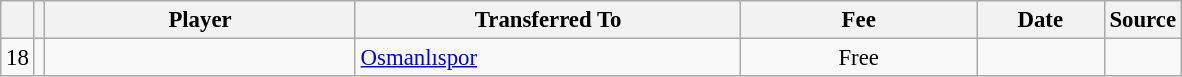<table class="wikitable plainrowheaders sortable" style="font-size:95%">
<tr>
<th></th>
<th></th>
<th scope="col" style="width:200px;"><strong>Player</strong></th>
<th scope="col" style="width:250px;"><strong>Transferred To</strong></th>
<th scope="col" style="width:150px;"><strong>Fee</strong></th>
<th scope="col" style="width:78px;"><strong>Date</strong></th>
<th><strong>Source</strong></th>
</tr>
<tr>
<td align=center>18</td>
<td align=center></td>
<td></td>
<td> <a href='#'>Osmanlıspor</a></td>
<td align=center>Free</td>
<td align=center></td>
<td align=center></td>
</tr>
</table>
